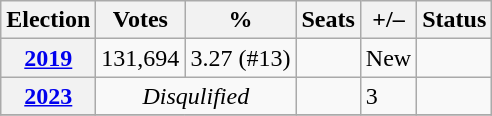<table class="wikitable" style="text-align:left;">
<tr>
<th>Election</th>
<th>Votes</th>
<th>%</th>
<th>Seats</th>
<th>+/–</th>
<th>Status</th>
</tr>
<tr>
<th><a href='#'>2019</a></th>
<td>131,694</td>
<td>3.27 (#13)</td>
<td></td>
<td>New</td>
<td></td>
</tr>
<tr>
<th><a href='#'>2023</a></th>
<td colspan=2 align=center><em>Disqulified</em></td>
<td></td>
<td> 3</td>
<td></td>
</tr>
<tr>
</tr>
</table>
